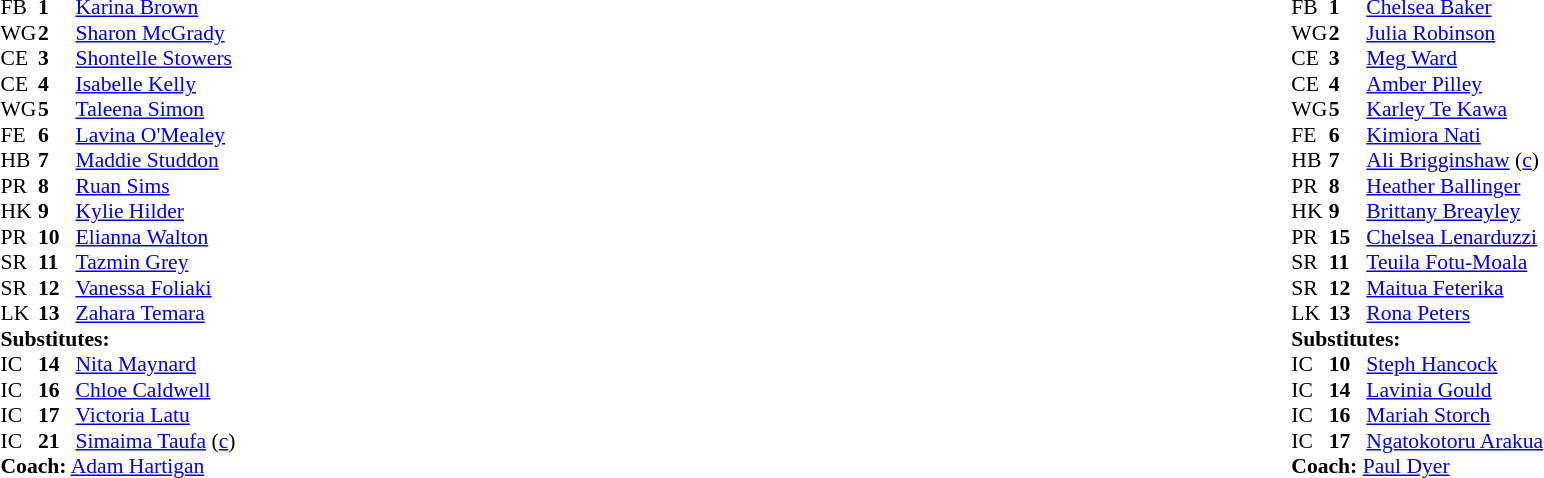<table width="100%" class="mw-collapsible mw-collapsed">
<tr>
<td valign="top" width="50%"><br><table cellspacing="0" cellpadding="0" style="font-size: 90%">
<tr>
<th width="25"></th>
<th width="25"></th>
</tr>
<tr>
<td>FB</td>
<td><strong>1</strong></td>
<td><a href='#'>Karina Brown</a></td>
</tr>
<tr>
<td>WG</td>
<td><strong>2</strong></td>
<td><a href='#'>Sharon McGrady</a></td>
</tr>
<tr>
<td>CE</td>
<td><strong>3</strong></td>
<td><a href='#'>Shontelle Stowers</a></td>
</tr>
<tr>
<td>CE</td>
<td><strong>4</strong></td>
<td><a href='#'>Isabelle Kelly</a></td>
</tr>
<tr>
<td>WG</td>
<td><strong>5</strong></td>
<td><a href='#'>Taleena Simon</a></td>
</tr>
<tr>
<td>FE</td>
<td><strong>6</strong></td>
<td><a href='#'>Lavina O'Mealey</a></td>
</tr>
<tr>
<td>HB</td>
<td><strong>7</strong></td>
<td><a href='#'>Maddie Studdon</a></td>
</tr>
<tr>
<td>PR</td>
<td><strong>8</strong></td>
<td><a href='#'>Ruan Sims</a></td>
</tr>
<tr>
<td>HK</td>
<td><strong>9</strong></td>
<td><a href='#'>Kylie Hilder</a></td>
</tr>
<tr>
<td>PR</td>
<td><strong>10</strong></td>
<td><a href='#'>Elianna Walton</a></td>
</tr>
<tr>
<td>SR</td>
<td><strong>11</strong></td>
<td><a href='#'>Tazmin Grey</a></td>
</tr>
<tr>
<td>SR</td>
<td><strong>12</strong></td>
<td><a href='#'>Vanessa Foliaki</a></td>
</tr>
<tr>
<td>LK</td>
<td><strong>13</strong></td>
<td><a href='#'>Zahara Temara</a></td>
</tr>
<tr>
<td colspan="3"><strong>Substitutes:</strong></td>
</tr>
<tr>
<td>IC</td>
<td><strong>14</strong></td>
<td><a href='#'>Nita Maynard</a></td>
</tr>
<tr>
<td>IC</td>
<td><strong>16</strong></td>
<td><a href='#'>Chloe Caldwell</a></td>
</tr>
<tr>
<td>IC</td>
<td><strong>17</strong></td>
<td><a href='#'>Victoria Latu</a></td>
</tr>
<tr>
<td>IC</td>
<td><strong>21</strong></td>
<td><a href='#'>Simaima Taufa</a> (<a href='#'>c</a>)</td>
</tr>
<tr>
<td colspan="3"><strong>Coach:</strong> <a href='#'>Adam Hartigan</a></td>
</tr>
<tr>
<td colspan="4"></td>
</tr>
</table>
</td>
<td valign="top" width="50%"><br><table cellspacing="0" cellpadding="0" align="center" style="font-size: 90%">
<tr>
<th width="25"></th>
<th width="25"></th>
</tr>
<tr>
<td>FB</td>
<td><strong>1</strong></td>
<td><a href='#'>Chelsea Baker</a></td>
</tr>
<tr>
<td>WG</td>
<td><strong>2</strong></td>
<td><a href='#'>Julia Robinson</a></td>
</tr>
<tr>
<td>CE</td>
<td><strong>3</strong></td>
<td><a href='#'>Meg Ward</a></td>
</tr>
<tr>
<td>CE</td>
<td><strong>4</strong></td>
<td><a href='#'>Amber Pilley</a></td>
</tr>
<tr>
<td>WG</td>
<td><strong>5</strong></td>
<td><a href='#'>Karley Te Kawa</a></td>
</tr>
<tr>
<td>FE</td>
<td><strong>6</strong></td>
<td><a href='#'>Kimiora Nati</a></td>
</tr>
<tr>
<td>HB</td>
<td><strong>7</strong></td>
<td><a href='#'>Ali Brigginshaw</a> (<a href='#'>c</a>)</td>
</tr>
<tr>
<td>PR</td>
<td><strong>8</strong></td>
<td><a href='#'>Heather Ballinger</a></td>
</tr>
<tr>
<td>HK</td>
<td><strong>9</strong></td>
<td><a href='#'>Brittany Breayley</a></td>
</tr>
<tr>
<td>PR</td>
<td><strong>15</strong></td>
<td><a href='#'>Chelsea Lenarduzzi</a></td>
</tr>
<tr>
<td>SR</td>
<td><strong>11</strong></td>
<td><a href='#'>Teuila Fotu-Moala</a></td>
</tr>
<tr>
<td>SR</td>
<td><strong>12</strong></td>
<td><a href='#'>Maitua Feterika</a></td>
</tr>
<tr>
<td>LK</td>
<td><strong>13</strong></td>
<td><a href='#'>Rona Peters</a></td>
</tr>
<tr>
<td colspan="3"><strong>Substitutes:</strong></td>
</tr>
<tr>
<td>IC</td>
<td><strong>10</strong></td>
<td><a href='#'>Steph Hancock</a></td>
</tr>
<tr>
<td>IC</td>
<td><strong>14</strong></td>
<td><a href='#'>Lavinia Gould</a></td>
</tr>
<tr>
<td>IC</td>
<td><strong>16</strong></td>
<td><a href='#'>Mariah Storch</a></td>
</tr>
<tr>
<td>IC</td>
<td><strong>17</strong></td>
<td><a href='#'>Ngatokotoru Arakua</a></td>
</tr>
<tr>
<td colspan="3"><strong>Coach:</strong> <a href='#'>Paul Dyer</a></td>
</tr>
<tr>
<td colspan="4"></td>
</tr>
</table>
</td>
</tr>
</table>
